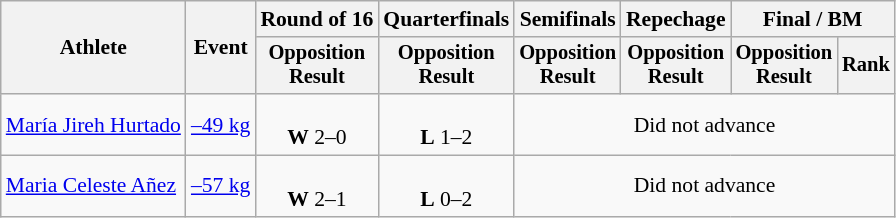<table class="wikitable" style="font-size:90%">
<tr>
<th rowspan=2>Athlete</th>
<th rowspan=2>Event</th>
<th>Round of 16</th>
<th>Quarterfinals</th>
<th>Semifinals</th>
<th>Repechage</th>
<th colspan=2>Final / BM</th>
</tr>
<tr style="font-size:95%">
<th>Opposition<br>Result</th>
<th>Opposition<br>Result</th>
<th>Opposition<br>Result</th>
<th>Opposition<br>Result</th>
<th>Opposition<br>Result</th>
<th>Rank</th>
</tr>
<tr align=center>
<td align=left><a href='#'>María Jireh Hurtado</a></td>
<td align=left><a href='#'>–49 kg</a></td>
<td><br><strong>W</strong> 2–0</td>
<td><br><strong>L</strong> 1–2</td>
<td colspan="4">Did not advance</td>
</tr>
<tr align=center>
<td align=left><a href='#'>Maria Celeste Añez</a></td>
<td align=left><a href='#'>–57 kg</a></td>
<td><br><strong>W</strong> 2–1</td>
<td><br><strong>L</strong> 0–2</td>
<td colspan="4">Did not advance</td>
</tr>
</table>
